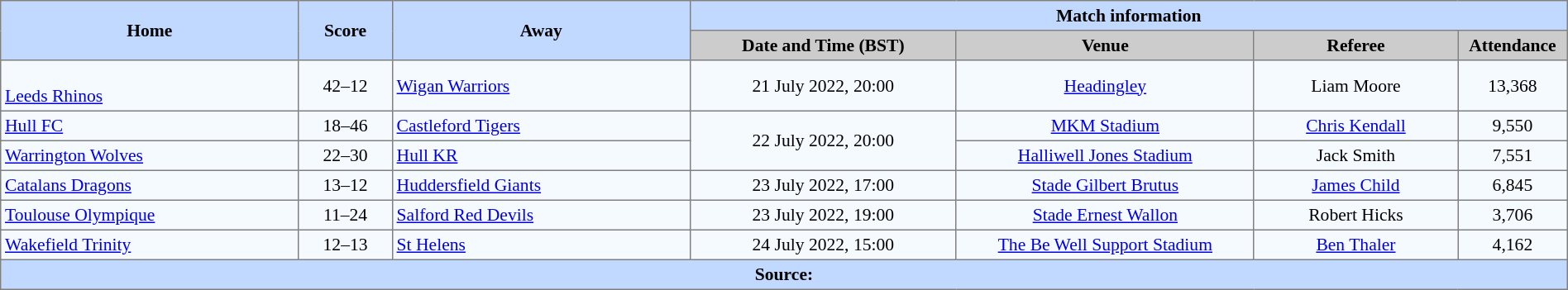<table border=1 style="border-collapse:collapse; font-size:90%; text-align:center;" cellpadding=3 cellspacing=0 width=100%>
<tr style="background:#C1D8ff;">
<th scope="col" rowspan=2 width=19%>Home</th>
<th scope="col" rowspan=2 width=6%>Score</th>
<th scope="col" rowspan=2 width=19%>Away</th>
<th colspan=4>Match information</th>
</tr>
<tr style="background:#CCCCCC;">
<th scope="col" width=17%>Date and Time (BST)</th>
<th scope="col" width=19%>Venue</th>
<th scope="col" width=13%>Referee</th>
<th scope="col" width=7%>Attendance</th>
</tr>
<tr style="background:#F5FAFF;">
<td style="text-align:left;"><br> <a href='#'>Leeds Rhinos</a></td>
<td>42–12</td>
<td style="text-align:left;"> <a href='#'>Wigan Warriors</a></td>
<td>21 July 2022, 20:00</td>
<td><a href='#'>Headingley</a></td>
<td>Liam Moore</td>
<td>13,368</td>
</tr>
<tr style="background:#F5FAFF;">
<td style="text-align:left;"> <a href='#'>Hull FC</a></td>
<td>18–46</td>
<td style="text-align:left;"> <a href='#'>Castleford Tigers</a></td>
<td rowspan=2>22 July 2022, 20:00</td>
<td><a href='#'>MKM Stadium</a></td>
<td><a href='#'>Chris Kendall</a></td>
<td>9,550</td>
</tr>
<tr style="background:#F5FAFF;">
<td style="text-align:left;"> <a href='#'>Warrington Wolves</a></td>
<td>22–30</td>
<td style="text-align:left;"> <a href='#'>Hull KR</a></td>
<td><a href='#'>Halliwell Jones Stadium</a></td>
<td>Jack Smith</td>
<td>7,551</td>
</tr>
<tr style="background:#F5FAFF;">
<td style="text-align:left;"> <a href='#'>Catalans Dragons</a></td>
<td>13–12</td>
<td style="text-align:left;"> <a href='#'>Huddersfield Giants</a></td>
<td>23 July 2022, 17:00</td>
<td><a href='#'>Stade Gilbert Brutus</a></td>
<td><a href='#'>James Child</a></td>
<td>6,845</td>
</tr>
<tr style="background:#F5FAFF;">
<td style="text-align:left;"> <a href='#'>Toulouse Olympique</a></td>
<td>11–24</td>
<td style="text-align:left;"> <a href='#'>Salford Red Devils</a></td>
<td>23 July 2022, 19:00</td>
<td><a href='#'>Stade Ernest Wallon</a></td>
<td>Robert Hicks</td>
<td>3,706</td>
</tr>
<tr style="background:#F5FAFF;">
<td style="text-align:left;"> <a href='#'>Wakefield Trinity</a></td>
<td>12–13</td>
<td style="text-align:left;"> <a href='#'>St Helens</a></td>
<td>24 July 2022, 15:00</td>
<td><a href='#'>The Be Well Support Stadium</a></td>
<td><a href='#'>Ben Thaler</a></td>
<td>4,162</td>
</tr>
<tr style="background:#c1d8ff;">
<th colspan=7>Source:</th>
</tr>
</table>
